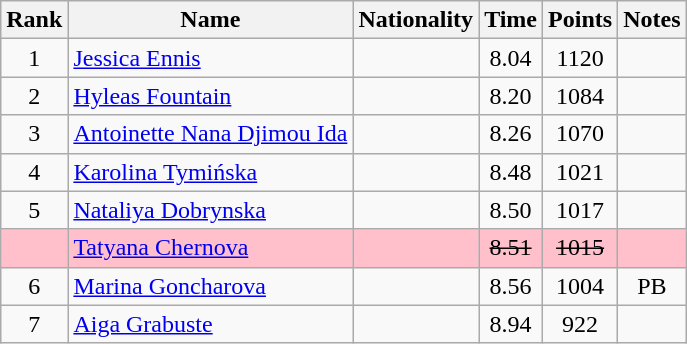<table class="wikitable sortable" style="text-align:center">
<tr>
<th>Rank</th>
<th>Name</th>
<th>Nationality</th>
<th>Time</th>
<th>Points</th>
<th>Notes</th>
</tr>
<tr>
<td>1</td>
<td align=left><a href='#'>Jessica Ennis</a></td>
<td align=left></td>
<td>8.04</td>
<td>1120</td>
<td></td>
</tr>
<tr>
<td>2</td>
<td align=left><a href='#'>Hyleas Fountain</a></td>
<td align=left></td>
<td>8.20</td>
<td>1084</td>
<td></td>
</tr>
<tr>
<td>3</td>
<td align=left><a href='#'>Antoinette Nana Djimou Ida</a></td>
<td align=left></td>
<td>8.26</td>
<td>1070</td>
<td></td>
</tr>
<tr>
<td>4</td>
<td align=left><a href='#'>Karolina Tymińska</a></td>
<td align=left></td>
<td>8.48</td>
<td>1021</td>
<td></td>
</tr>
<tr>
<td>5</td>
<td align=left><a href='#'>Nataliya Dobrynska</a></td>
<td align=left></td>
<td>8.50</td>
<td>1017</td>
<td></td>
</tr>
<tr bgcolor=pink>
<td></td>
<td align=left><a href='#'>Tatyana Chernova</a></td>
<td align=left></td>
<td><s>8.51</s></td>
<td><s>1015</s></td>
<td></td>
</tr>
<tr>
<td>6</td>
<td align=left><a href='#'>Marina Goncharova</a></td>
<td align=left></td>
<td>8.56</td>
<td>1004</td>
<td>PB</td>
</tr>
<tr>
<td>7</td>
<td align=left><a href='#'>Aiga Grabuste</a></td>
<td align=left></td>
<td>8.94</td>
<td>922</td>
<td></td>
</tr>
</table>
